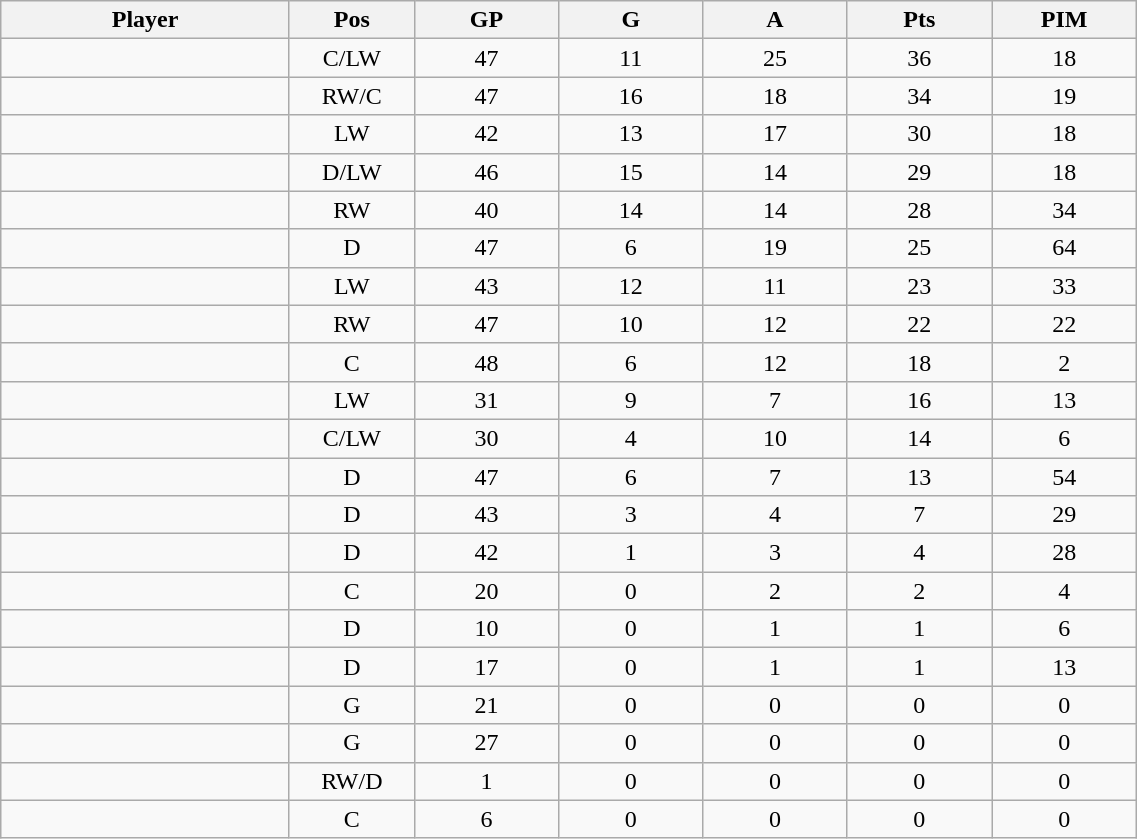<table class="wikitable sortable" width="60%">
<tr ALIGN="center">
<th bgcolor="#DDDDFF" width="10%">Player</th>
<th bgcolor="#DDDDFF" width="3%" title="Position">Pos</th>
<th bgcolor="#DDDDFF" width="5%" title="Games played">GP</th>
<th bgcolor="#DDDDFF" width="5%" title="Goals">G</th>
<th bgcolor="#DDDDFF" width="5%" title="Assists">A</th>
<th bgcolor="#DDDDFF" width="5%" title="Points">Pts</th>
<th bgcolor="#DDDDFF" width="5%" title="Penalties in Minutes">PIM</th>
</tr>
<tr align="center">
<td align="right"></td>
<td>C/LW</td>
<td>47</td>
<td>11</td>
<td>25</td>
<td>36</td>
<td>18</td>
</tr>
<tr align="center">
<td align="right"></td>
<td>RW/C</td>
<td>47</td>
<td>16</td>
<td>18</td>
<td>34</td>
<td>19</td>
</tr>
<tr align="center">
<td align="right"></td>
<td>LW</td>
<td>42</td>
<td>13</td>
<td>17</td>
<td>30</td>
<td>18</td>
</tr>
<tr align="center">
<td align="right"></td>
<td>D/LW</td>
<td>46</td>
<td>15</td>
<td>14</td>
<td>29</td>
<td>18</td>
</tr>
<tr align="center">
<td align="right"></td>
<td>RW</td>
<td>40</td>
<td>14</td>
<td>14</td>
<td>28</td>
<td>34</td>
</tr>
<tr align="center">
<td align="right"></td>
<td>D</td>
<td>47</td>
<td>6</td>
<td>19</td>
<td>25</td>
<td>64</td>
</tr>
<tr align="center">
<td align="right"></td>
<td>LW</td>
<td>43</td>
<td>12</td>
<td>11</td>
<td>23</td>
<td>33</td>
</tr>
<tr align="center">
<td align="right"></td>
<td>RW</td>
<td>47</td>
<td>10</td>
<td>12</td>
<td>22</td>
<td>22</td>
</tr>
<tr align="center">
<td align="right"></td>
<td>C</td>
<td>48</td>
<td>6</td>
<td>12</td>
<td>18</td>
<td>2</td>
</tr>
<tr align="center">
<td align="right"></td>
<td>LW</td>
<td>31</td>
<td>9</td>
<td>7</td>
<td>16</td>
<td>13</td>
</tr>
<tr align="center">
<td align="right"></td>
<td>C/LW</td>
<td>30</td>
<td>4</td>
<td>10</td>
<td>14</td>
<td>6</td>
</tr>
<tr align="center">
<td align="right"></td>
<td>D</td>
<td>47</td>
<td>6</td>
<td>7</td>
<td>13</td>
<td>54</td>
</tr>
<tr align="center">
<td align="right"></td>
<td>D</td>
<td>43</td>
<td>3</td>
<td>4</td>
<td>7</td>
<td>29</td>
</tr>
<tr align="center">
<td align="right"></td>
<td>D</td>
<td>42</td>
<td>1</td>
<td>3</td>
<td>4</td>
<td>28</td>
</tr>
<tr align="center">
<td align="right"></td>
<td>C</td>
<td>20</td>
<td>0</td>
<td>2</td>
<td>2</td>
<td>4</td>
</tr>
<tr align="center">
<td align="right"></td>
<td>D</td>
<td>10</td>
<td>0</td>
<td>1</td>
<td>1</td>
<td>6</td>
</tr>
<tr align="center">
<td align="right"></td>
<td>D</td>
<td>17</td>
<td>0</td>
<td>1</td>
<td>1</td>
<td>13</td>
</tr>
<tr align="center">
<td align="right"></td>
<td>G</td>
<td>21</td>
<td>0</td>
<td>0</td>
<td>0</td>
<td>0</td>
</tr>
<tr align="center">
<td align="right"></td>
<td>G</td>
<td>27</td>
<td>0</td>
<td>0</td>
<td>0</td>
<td>0</td>
</tr>
<tr align="center">
<td align="right"></td>
<td>RW/D</td>
<td>1</td>
<td>0</td>
<td>0</td>
<td>0</td>
<td>0</td>
</tr>
<tr align="center">
<td align="right"></td>
<td>C</td>
<td>6</td>
<td>0</td>
<td>0</td>
<td>0</td>
<td>0</td>
</tr>
</table>
